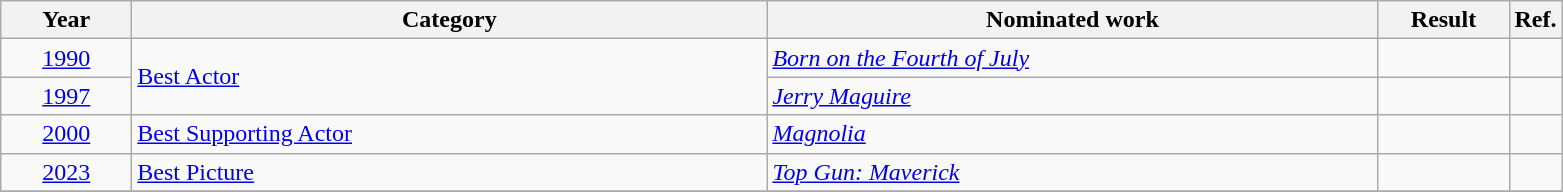<table class=wikitable>
<tr>
<th scope="col" style="width:5em;">Year</th>
<th scope="col" style="width:26em;">Category</th>
<th scope="col" style="width:25em;">Nominated work</th>
<th scope="col" style="width:5em;">Result</th>
<th>Ref.</th>
</tr>
<tr>
<td style="text-align:center;"><a href='#'>1990</a></td>
<td rowspan="2"><a href='#'>Best Actor</a></td>
<td><em><a href='#'>Born on the Fourth of July</a></em></td>
<td></td>
<td style="text-align:center;"></td>
</tr>
<tr>
<td style="text-align:center;"><a href='#'>1997</a></td>
<td><em><a href='#'>Jerry Maguire</a></em></td>
<td></td>
<td style="text-align:center;"></td>
</tr>
<tr>
<td style="text-align:center;"><a href='#'>2000</a></td>
<td><a href='#'>Best Supporting Actor</a></td>
<td><em><a href='#'>Magnolia</a></em></td>
<td></td>
<td style="text-align:center;"></td>
</tr>
<tr>
<td style="text-align:center;"><a href='#'>2023</a></td>
<td><a href='#'>Best Picture</a></td>
<td><em><a href='#'>Top Gun: Maverick</a></em></td>
<td></td>
<td style="text-align:center;"></td>
</tr>
<tr>
</tr>
</table>
